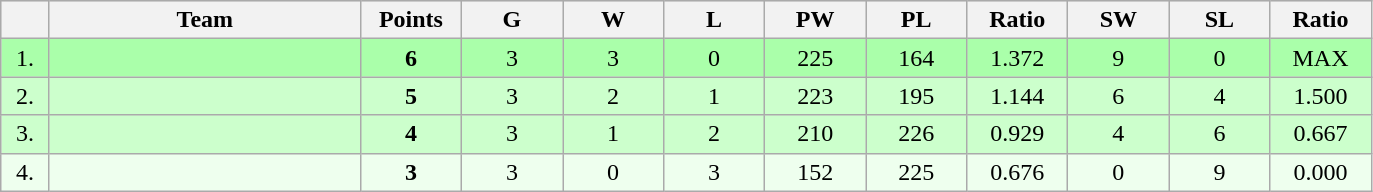<table class=wikitable style="text-align:center">
<tr style="background: #DCDCDC">
<th width="25"></th>
<th width="200">Team</th>
<th width="60">Points</th>
<th width="60">G</th>
<th width="60">W</th>
<th width="60">L</th>
<th width="60">PW</th>
<th width="60">PL</th>
<th width="60">Ratio</th>
<th width="60">SW</th>
<th width="60">SL</th>
<th width="60">Ratio</th>
</tr>
<tr style="background: #AAFFAA">
<td>1.</td>
<td align=left></td>
<td><strong>6</strong></td>
<td>3</td>
<td>3</td>
<td>0</td>
<td>225</td>
<td>164</td>
<td>1.372</td>
<td>9</td>
<td>0</td>
<td>MAX</td>
</tr>
<tr style="background: #CCFFCC">
<td>2.</td>
<td align=left></td>
<td><strong>5</strong></td>
<td>3</td>
<td>2</td>
<td>1</td>
<td>223</td>
<td>195</td>
<td>1.144</td>
<td>6</td>
<td>4</td>
<td>1.500</td>
</tr>
<tr style="background: #CCFFCC">
<td>3.</td>
<td align=left></td>
<td><strong>4</strong></td>
<td>3</td>
<td>1</td>
<td>2</td>
<td>210</td>
<td>226</td>
<td>0.929</td>
<td>4</td>
<td>6</td>
<td>0.667</td>
</tr>
<tr style="background: #EEFFEE">
<td>4.</td>
<td align=left></td>
<td><strong>3</strong></td>
<td>3</td>
<td>0</td>
<td>3</td>
<td>152</td>
<td>225</td>
<td>0.676</td>
<td>0</td>
<td>9</td>
<td>0.000</td>
</tr>
</table>
